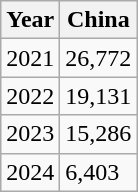<table class="wikitable">
<tr>
<th>Year</th>
<th>China</th>
</tr>
<tr>
<td>2021</td>
<td>26,772</td>
</tr>
<tr>
<td>2022</td>
<td>19,131</td>
</tr>
<tr>
<td>2023</td>
<td>15,286</td>
</tr>
<tr>
<td>2024</td>
<td>6,403</td>
</tr>
</table>
